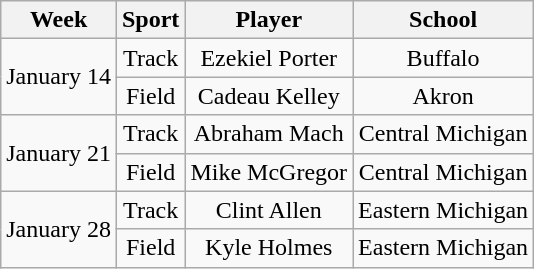<table class="wikitable" style="text-align:center;">
<tr>
<th>Week</th>
<th>Sport</th>
<th>Player</th>
<th>School</th>
</tr>
<tr>
<td rowspan=2>January 14</td>
<td>Track</td>
<td>Ezekiel Porter</td>
<td>Buffalo</td>
</tr>
<tr>
<td>Field</td>
<td>Cadeau Kelley</td>
<td>Akron</td>
</tr>
<tr>
<td rowspan=2>January 21</td>
<td>Track</td>
<td>Abraham Mach</td>
<td>Central Michigan</td>
</tr>
<tr>
<td>Field</td>
<td>Mike McGregor</td>
<td>Central Michigan</td>
</tr>
<tr>
<td rowspan=2>January 28</td>
<td>Track</td>
<td>Clint Allen</td>
<td>Eastern Michigan</td>
</tr>
<tr>
<td>Field</td>
<td>Kyle Holmes</td>
<td>Eastern Michigan</td>
</tr>
</table>
